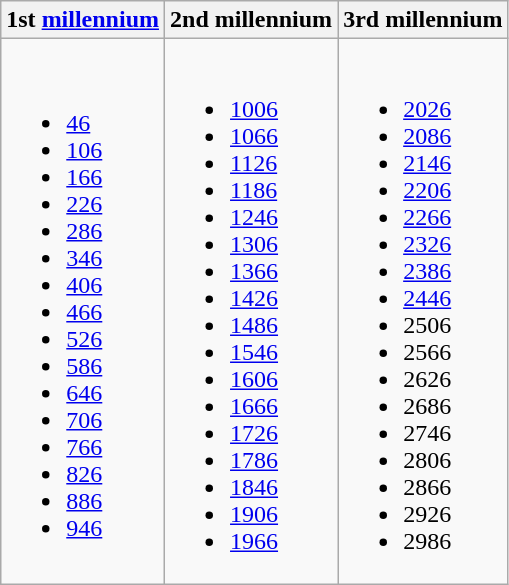<table class="wikitable">
<tr>
<th>1st <a href='#'>millennium</a></th>
<th>2nd millennium</th>
<th>3rd millennium</th>
</tr>
<tr>
<td><br><ul><li><a href='#'>46</a></li><li><a href='#'>106</a></li><li><a href='#'>166</a></li><li><a href='#'>226</a></li><li><a href='#'>286</a></li><li><a href='#'>346</a></li><li><a href='#'>406</a></li><li><a href='#'>466</a></li><li><a href='#'>526</a></li><li><a href='#'>586</a></li><li><a href='#'>646</a></li><li><a href='#'>706</a></li><li><a href='#'>766</a></li><li><a href='#'>826</a></li><li><a href='#'>886</a></li><li><a href='#'>946</a></li></ul></td>
<td><br><ul><li><a href='#'>1006</a></li><li><a href='#'>1066</a></li><li><a href='#'>1126</a></li><li><a href='#'>1186</a></li><li><a href='#'>1246</a></li><li><a href='#'>1306</a></li><li><a href='#'>1366</a></li><li><a href='#'>1426</a></li><li><a href='#'>1486</a></li><li><a href='#'>1546</a></li><li><a href='#'>1606</a></li><li><a href='#'>1666</a></li><li><a href='#'>1726</a></li><li><a href='#'>1786</a></li><li><a href='#'>1846</a></li><li><a href='#'>1906</a></li><li><a href='#'>1966</a></li></ul></td>
<td><br><ul><li><a href='#'>2026</a></li><li><a href='#'>2086</a></li><li><a href='#'>2146</a></li><li><a href='#'>2206</a></li><li><a href='#'>2266</a></li><li><a href='#'>2326</a></li><li><a href='#'>2386</a></li><li><a href='#'>2446</a></li><li>2506</li><li>2566</li><li>2626</li><li>2686</li><li>2746</li><li>2806</li><li>2866</li><li>2926</li><li>2986</li></ul></td>
</tr>
</table>
